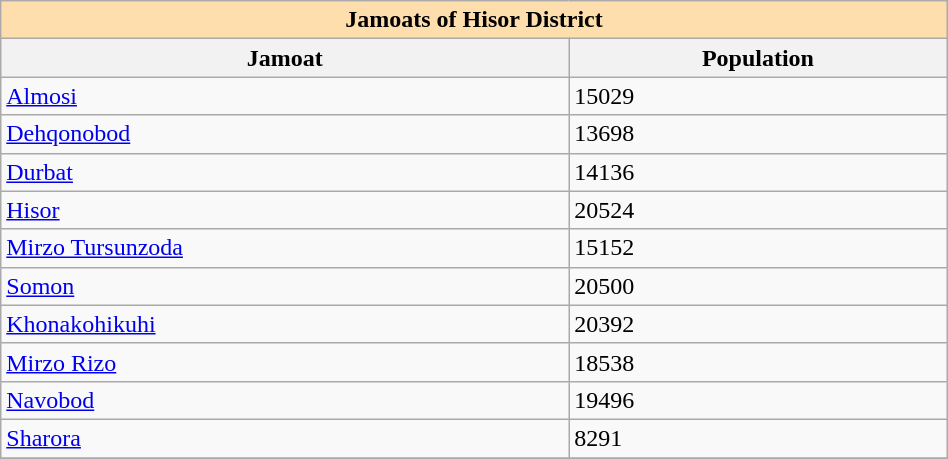<table class="wikitable" width= "50%">
<tr>
<td colspan="2" style="text-align:center; background:#ffdead;"><strong>Jamoats of Hisor District</strong></td>
</tr>
<tr>
<th width=30%>Jamoat</th>
<th width=20%>Population</th>
</tr>
<tr>
<td><a href='#'>Almosi</a></td>
<td>15029</td>
</tr>
<tr>
<td><a href='#'>Dehqonobod</a></td>
<td>13698</td>
</tr>
<tr>
<td><a href='#'>Durbat</a></td>
<td>14136</td>
</tr>
<tr>
<td><a href='#'>Hisor</a></td>
<td>20524</td>
</tr>
<tr>
<td><a href='#'>Mirzo Tursunzoda</a></td>
<td>15152</td>
</tr>
<tr>
<td><a href='#'>Somon</a></td>
<td>20500</td>
</tr>
<tr>
<td><a href='#'>Khonakohikuhi</a></td>
<td>20392</td>
</tr>
<tr>
<td><a href='#'>Mirzo Rizo</a></td>
<td>18538</td>
</tr>
<tr>
<td><a href='#'>Navobod</a></td>
<td>19496</td>
</tr>
<tr>
<td><a href='#'>Sharora</a></td>
<td>8291</td>
</tr>
<tr>
</tr>
</table>
